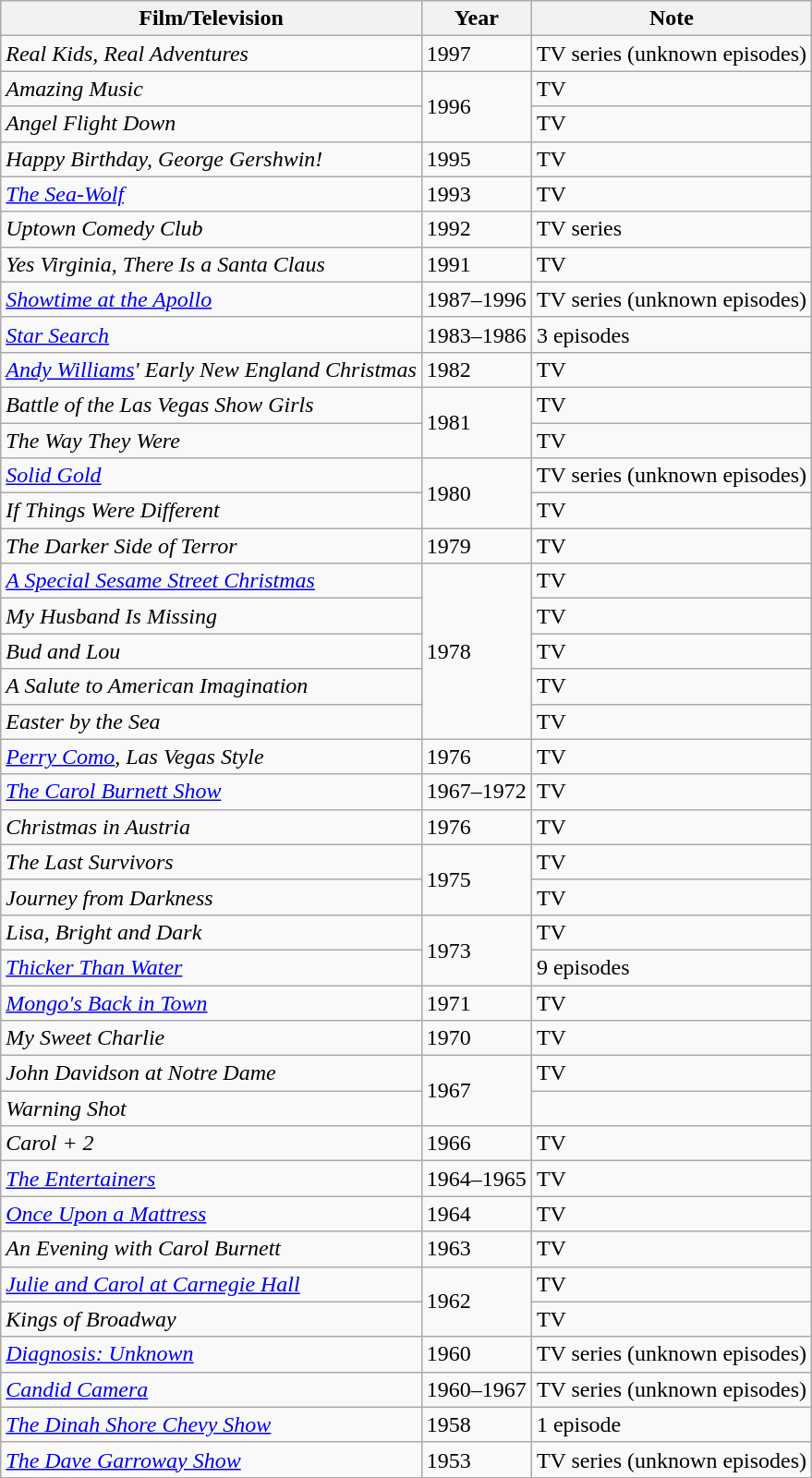<table class=wikitable>
<tr>
<th>Film/Television</th>
<th>Year</th>
<th>Note</th>
</tr>
<tr>
<td><em>Real Kids, Real Adventures</em></td>
<td>1997</td>
<td>TV series (unknown episodes)</td>
</tr>
<tr>
<td><em>Amazing Music</em></td>
<td rowspan=2>1996</td>
<td>TV</td>
</tr>
<tr>
<td><em>Angel Flight Down</em></td>
<td>TV</td>
</tr>
<tr>
<td><em>Happy Birthday, George Gershwin!</em></td>
<td>1995</td>
<td>TV</td>
</tr>
<tr>
<td><em><a href='#'>The Sea-Wolf</a></em></td>
<td>1993</td>
<td>TV</td>
</tr>
<tr>
<td><em>Uptown Comedy Club</em></td>
<td>1992</td>
<td>TV series</td>
</tr>
<tr>
<td><em>Yes Virginia, There Is a Santa Claus</em></td>
<td>1991</td>
<td>TV</td>
</tr>
<tr>
<td><em><a href='#'>Showtime at the Apollo</a></em></td>
<td>1987–1996</td>
<td>TV series (unknown episodes)</td>
</tr>
<tr>
<td><em><a href='#'>Star Search</a></em></td>
<td>1983–1986</td>
<td>3 episodes</td>
</tr>
<tr>
<td><em><a href='#'>Andy Williams</a>' Early New England Christmas</em></td>
<td>1982</td>
<td>TV</td>
</tr>
<tr>
<td><em>Battle of the Las Vegas Show Girls</em></td>
<td rowspan=2>1981</td>
<td>TV</td>
</tr>
<tr>
<td><em>The Way They Were</em></td>
<td>TV</td>
</tr>
<tr>
<td><em><a href='#'>Solid Gold</a></em></td>
<td rowspan=2>1980</td>
<td>TV series (unknown episodes)</td>
</tr>
<tr>
<td><em>If Things Were Different</em></td>
<td>TV</td>
</tr>
<tr>
<td><em>The Darker Side of Terror</em></td>
<td>1979</td>
<td>TV</td>
</tr>
<tr>
<td><em><a href='#'>A Special Sesame Street Christmas</a></em></td>
<td rowspan=5>1978</td>
<td>TV</td>
</tr>
<tr>
<td><em>My Husband Is Missing</em></td>
<td>TV</td>
</tr>
<tr>
<td><em>Bud and Lou</em></td>
<td>TV</td>
</tr>
<tr>
<td><em>A Salute to American Imagination</em></td>
<td>TV</td>
</tr>
<tr>
<td><em>Easter by the Sea</em></td>
<td>TV</td>
</tr>
<tr>
<td><em><a href='#'>Perry Como</a>, Las Vegas Style</em></td>
<td>1976</td>
<td>TV</td>
</tr>
<tr>
<td><em><a href='#'>The Carol Burnett Show</a></em></td>
<td>1967–1972</td>
<td>TV</td>
</tr>
<tr>
<td><em>Christmas in Austria</em></td>
<td>1976</td>
<td>TV</td>
</tr>
<tr>
<td><em>The Last Survivors</em></td>
<td rowspan=2>1975</td>
<td>TV</td>
</tr>
<tr>
<td><em>Journey from Darkness</em></td>
<td>TV</td>
</tr>
<tr>
<td><em>Lisa, Bright and Dark</em></td>
<td rowspan=2>1973</td>
<td>TV</td>
</tr>
<tr>
<td><em><a href='#'>Thicker Than Water</a></em></td>
<td>9 episodes</td>
</tr>
<tr>
<td><em><a href='#'>Mongo's Back in Town</a></em></td>
<td>1971</td>
<td>TV</td>
</tr>
<tr>
<td><em>My Sweet Charlie</em></td>
<td>1970</td>
<td>TV</td>
</tr>
<tr>
<td><em>John Davidson at Notre Dame</em></td>
<td rowspan=2>1967</td>
<td>TV</td>
</tr>
<tr>
<td><em>Warning Shot</em></td>
<td></td>
</tr>
<tr>
<td><em>Carol + 2</em></td>
<td>1966</td>
<td>TV</td>
</tr>
<tr>
<td><em><a href='#'>The Entertainers</a></em></td>
<td>1964–1965</td>
<td>TV</td>
</tr>
<tr>
<td><em><a href='#'>Once Upon a Mattress</a></em></td>
<td>1964</td>
<td>TV</td>
</tr>
<tr>
<td><em>An Evening with Carol Burnett</em></td>
<td>1963</td>
<td>TV</td>
</tr>
<tr>
<td><em><a href='#'>Julie and Carol at Carnegie Hall</a></em></td>
<td rowspan=2>1962</td>
<td>TV</td>
</tr>
<tr>
<td><em>Kings of Broadway</em></td>
<td>TV</td>
</tr>
<tr>
<td><em><a href='#'>Diagnosis: Unknown</a></em></td>
<td>1960</td>
<td>TV series (unknown episodes)</td>
</tr>
<tr>
<td><em><a href='#'>Candid Camera</a></em></td>
<td>1960–1967</td>
<td>TV series (unknown episodes)</td>
</tr>
<tr>
<td><em><a href='#'>The Dinah Shore Chevy Show</a></em></td>
<td>1958</td>
<td>1 episode</td>
</tr>
<tr>
<td><em><a href='#'>The Dave Garroway Show</a></em></td>
<td>1953</td>
<td>TV series (unknown episodes)</td>
</tr>
</table>
